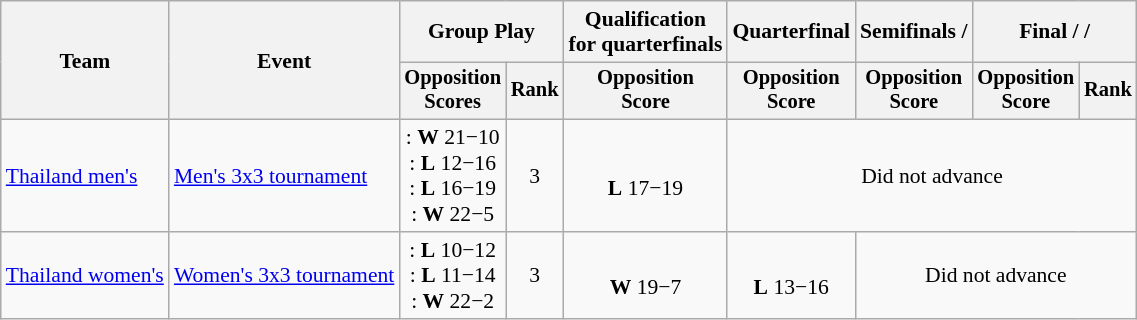<table class=wikitable style=font-size:90%;text-align:center>
<tr>
<th rowspan=2>Team</th>
<th rowspan=2>Event</th>
<th colspan=2>Group Play</th>
<th>Qualification<br>for quarterfinals</th>
<th>Quarterfinal</th>
<th>Semifinals / </th>
<th colspan=2>Final /  / </th>
</tr>
<tr style="font-size:95%">
<th>Opposition<br>Scores</th>
<th>Rank</th>
<th>Opposition<br>Score</th>
<th>Opposition<br>Score</th>
<th>Opposition<br>Score</th>
<th>Opposition<br>Score</th>
<th>Rank</th>
</tr>
<tr align=center>
<td align=left><a href='#'>Thailand men's</a></td>
<td align=left><a href='#'>Men's 3x3 tournament</a></td>
<td>: <strong>W</strong> 21−10<br>: <strong>L</strong> 12−16<br>: <strong>L</strong> 16−19<br>: <strong>W</strong> 22−5</td>
<td>3 <strong></strong></td>
<td><br> <strong>L</strong> 17−19</td>
<td colspan=4>Did not advance</td>
</tr>
<tr align=center>
<td align=left><a href='#'>Thailand women's</a></td>
<td align=left><a href='#'>Women's 3x3 tournament</a></td>
<td>: <strong>L</strong> 10−12<br>: <strong>L</strong> 11−14<br>: <strong>W</strong> 22−2</td>
<td>3 <strong></strong></td>
<td><br> <strong>W</strong> 19−7</td>
<td><br> <strong>L</strong> 13−16</td>
<td colspan=3>Did not advance</td>
</tr>
</table>
